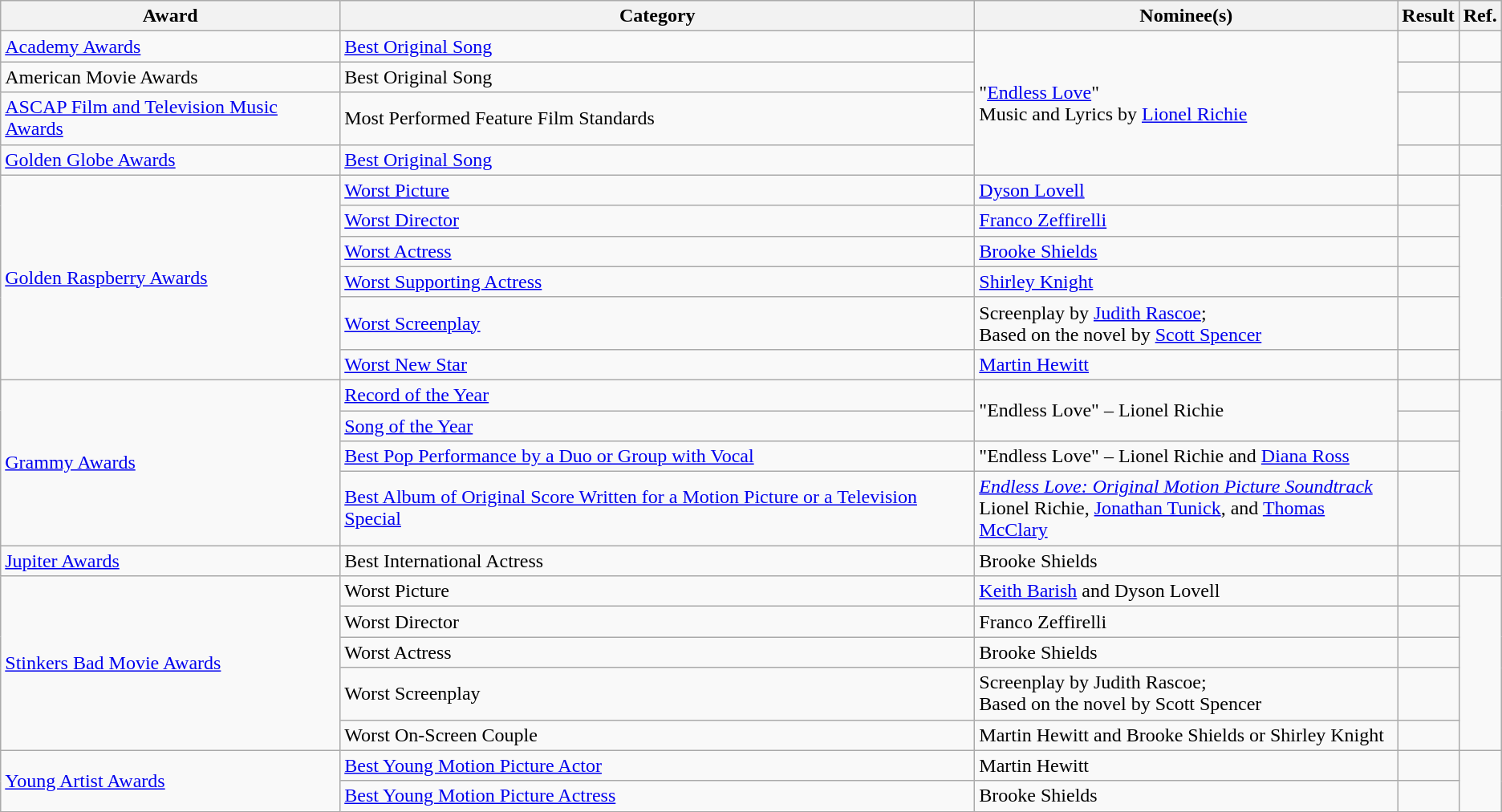<table class="wikitable plainrowheaders">
<tr>
<th>Award</th>
<th>Category</th>
<th>Nominee(s)</th>
<th>Result</th>
<th>Ref.</th>
</tr>
<tr>
<td><a href='#'>Academy Awards</a></td>
<td><a href='#'>Best Original Song</a></td>
<td rowspan="4">"<a href='#'>Endless Love</a>" <br> Music and Lyrics by <a href='#'>Lionel Richie</a></td>
<td></td>
<td align="center"></td>
</tr>
<tr>
<td>American Movie Awards</td>
<td>Best Original Song</td>
<td></td>
<td align="center"></td>
</tr>
<tr>
<td><a href='#'>ASCAP Film and Television Music Awards</a></td>
<td>Most Performed Feature Film Standards</td>
<td></td>
<td align="center"></td>
</tr>
<tr>
<td><a href='#'>Golden Globe Awards</a></td>
<td><a href='#'>Best Original Song</a></td>
<td></td>
<td align="center"></td>
</tr>
<tr>
<td rowspan="6"><a href='#'>Golden Raspberry Awards</a></td>
<td><a href='#'>Worst Picture</a></td>
<td><a href='#'>Dyson Lovell</a></td>
<td></td>
<td align="center" rowspan="6"></td>
</tr>
<tr>
<td><a href='#'>Worst Director</a></td>
<td><a href='#'>Franco Zeffirelli</a></td>
<td></td>
</tr>
<tr>
<td><a href='#'>Worst Actress</a></td>
<td><a href='#'>Brooke Shields</a></td>
<td></td>
</tr>
<tr>
<td><a href='#'>Worst Supporting Actress</a></td>
<td><a href='#'>Shirley Knight</a></td>
<td></td>
</tr>
<tr>
<td><a href='#'>Worst Screenplay</a></td>
<td>Screenplay by <a href='#'>Judith Rascoe</a>; <br> Based on the novel by <a href='#'>Scott Spencer</a></td>
<td></td>
</tr>
<tr>
<td><a href='#'>Worst New Star</a></td>
<td><a href='#'>Martin Hewitt</a></td>
<td></td>
</tr>
<tr>
<td rowspan="4"><a href='#'>Grammy Awards</a></td>
<td><a href='#'>Record of the Year</a></td>
<td rowspan="2">"Endless Love" – Lionel Richie</td>
<td></td>
<td align="center" rowspan="4"></td>
</tr>
<tr>
<td><a href='#'>Song of the Year</a></td>
<td></td>
</tr>
<tr>
<td><a href='#'>Best Pop Performance by a Duo or Group with Vocal</a></td>
<td>"Endless Love" – Lionel Richie and <a href='#'>Diana Ross</a></td>
<td></td>
</tr>
<tr>
<td><a href='#'>Best Album of Original Score Written for a Motion Picture or a Television Special</a></td>
<td><em><a href='#'>Endless Love: Original Motion Picture Soundtrack</a></em> <br> Lionel Richie, <a href='#'>Jonathan Tunick</a>, and <a href='#'>Thomas McClary</a></td>
<td></td>
</tr>
<tr>
<td><a href='#'>Jupiter Awards</a></td>
<td>Best International Actress</td>
<td>Brooke Shields</td>
<td></td>
<td align="center"></td>
</tr>
<tr>
<td rowspan="5"><a href='#'>Stinkers Bad Movie Awards</a></td>
<td>Worst Picture</td>
<td><a href='#'>Keith Barish</a> and Dyson Lovell</td>
<td></td>
<td align="center" rowspan="5"></td>
</tr>
<tr>
<td>Worst Director</td>
<td>Franco Zeffirelli</td>
<td></td>
</tr>
<tr>
<td>Worst Actress</td>
<td>Brooke Shields</td>
<td></td>
</tr>
<tr>
<td>Worst Screenplay</td>
<td>Screenplay by Judith Rascoe; <br> Based on the novel by Scott Spencer</td>
<td></td>
</tr>
<tr>
<td>Worst On-Screen Couple</td>
<td>Martin Hewitt and Brooke Shields or Shirley Knight</td>
<td></td>
</tr>
<tr>
<td rowspan="2"><a href='#'>Young Artist Awards</a></td>
<td><a href='#'>Best Young Motion Picture Actor</a></td>
<td>Martin Hewitt</td>
<td></td>
<td align="center" rowspan="2"></td>
</tr>
<tr>
<td><a href='#'>Best Young Motion Picture Actress</a></td>
<td>Brooke Shields</td>
<td></td>
</tr>
</table>
